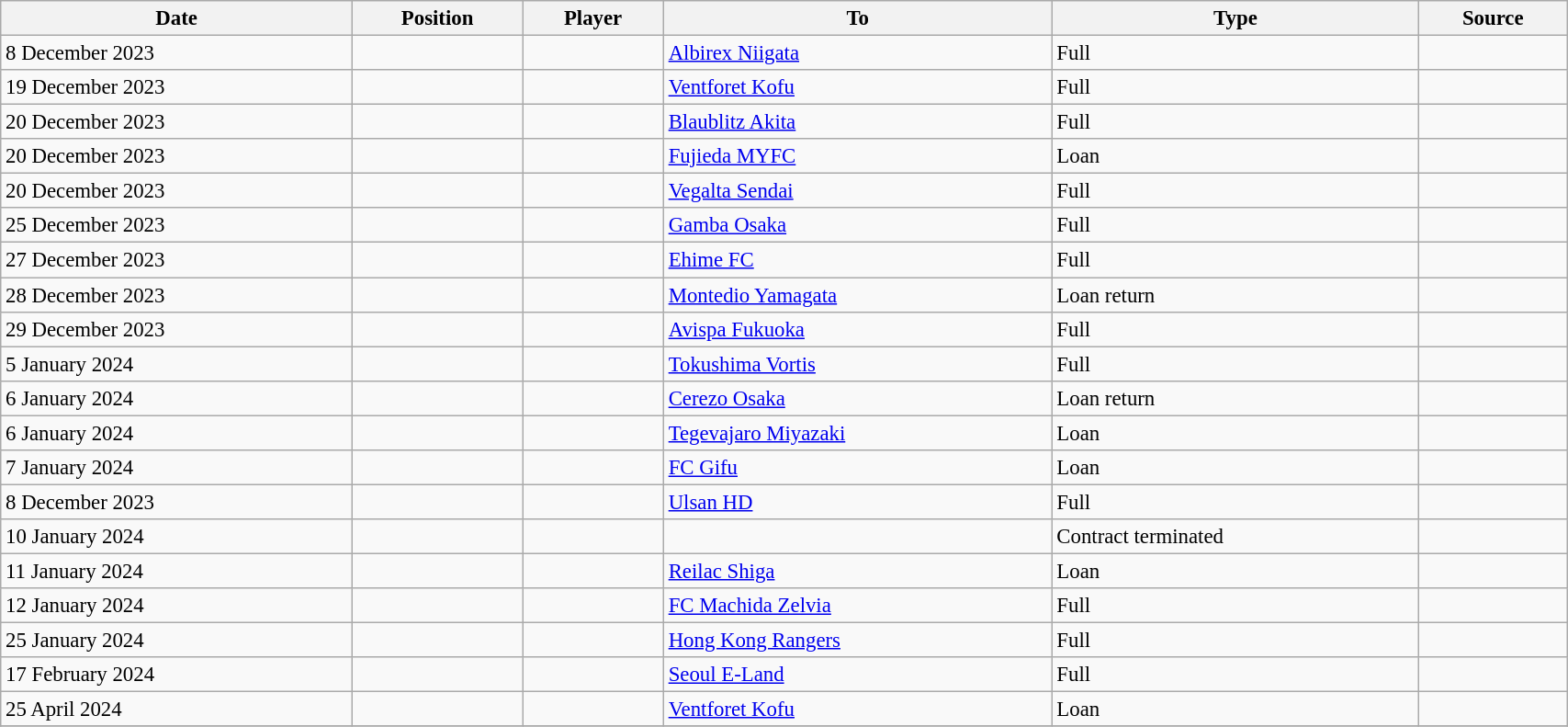<table class="wikitable sortable" style="width:90%; text-align:center; font-size:95%; text-align:left;">
<tr>
<th>Date</th>
<th>Position</th>
<th>Player</th>
<th>To</th>
<th>Type</th>
<th>Source</th>
</tr>
<tr>
<td>8 December 2023</td>
<td></td>
<td></td>
<td> <a href='#'>Albirex Niigata</a></td>
<td>Full</td>
<td></td>
</tr>
<tr>
<td>19 December 2023</td>
<td></td>
<td></td>
<td> <a href='#'>Ventforet Kofu</a></td>
<td>Full</td>
<td></td>
</tr>
<tr>
<td>20 December 2023</td>
<td></td>
<td></td>
<td> <a href='#'>Blaublitz Akita</a></td>
<td>Full</td>
<td></td>
</tr>
<tr>
<td>20 December 2023</td>
<td></td>
<td></td>
<td> <a href='#'>Fujieda MYFC</a></td>
<td>Loan</td>
<td></td>
</tr>
<tr>
<td>20 December 2023</td>
<td></td>
<td></td>
<td> <a href='#'>Vegalta Sendai</a></td>
<td>Full</td>
<td></td>
</tr>
<tr>
<td>25 December 2023</td>
<td></td>
<td></td>
<td> <a href='#'>Gamba Osaka</a></td>
<td>Full</td>
<td></td>
</tr>
<tr>
<td>27 December 2023</td>
<td></td>
<td></td>
<td> <a href='#'>Ehime FC</a></td>
<td>Full</td>
<td></td>
</tr>
<tr>
<td>28 December 2023</td>
<td></td>
<td></td>
<td> <a href='#'>Montedio Yamagata</a></td>
<td>Loan return</td>
<td></td>
</tr>
<tr>
<td>29 December 2023</td>
<td></td>
<td></td>
<td> <a href='#'>Avispa Fukuoka</a></td>
<td>Full</td>
<td></td>
</tr>
<tr>
<td>5 January 2024</td>
<td></td>
<td></td>
<td> <a href='#'>Tokushima Vortis</a></td>
<td>Full</td>
<td></td>
</tr>
<tr>
<td>6 January 2024</td>
<td></td>
<td></td>
<td> <a href='#'>Cerezo Osaka</a></td>
<td>Loan return</td>
<td></td>
</tr>
<tr>
<td>6 January 2024</td>
<td></td>
<td></td>
<td> <a href='#'>Tegevajaro Miyazaki</a></td>
<td>Loan</td>
<td></td>
</tr>
<tr>
<td>7 January 2024</td>
<td></td>
<td></td>
<td> <a href='#'>FC Gifu</a></td>
<td>Loan</td>
<td></td>
</tr>
<tr>
<td>8 December 2023</td>
<td></td>
<td></td>
<td> <a href='#'>Ulsan HD</a></td>
<td>Full</td>
<td></td>
</tr>
<tr>
<td>10 January 2024</td>
<td></td>
<td></td>
<td></td>
<td>Contract terminated</td>
<td></td>
</tr>
<tr>
<td>11 January 2024</td>
<td></td>
<td></td>
<td> <a href='#'>Reilac Shiga</a></td>
<td>Loan</td>
<td></td>
</tr>
<tr>
<td>12 January 2024</td>
<td></td>
<td></td>
<td> <a href='#'>FC Machida Zelvia</a></td>
<td>Full</td>
<td></td>
</tr>
<tr>
<td>25 January 2024</td>
<td></td>
<td></td>
<td> <a href='#'>Hong Kong Rangers</a></td>
<td>Full</td>
<td></td>
</tr>
<tr>
<td>17 February 2024</td>
<td></td>
<td></td>
<td> <a href='#'>Seoul E-Land</a></td>
<td>Full</td>
<td></td>
</tr>
<tr>
<td>25 April 2024</td>
<td></td>
<td></td>
<td> <a href='#'>Ventforet Kofu</a></td>
<td>Loan</td>
<td></td>
</tr>
<tr>
</tr>
</table>
